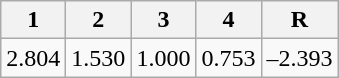<table class="wikitable">
<tr>
<th>1</th>
<th>2</th>
<th>3</th>
<th>4</th>
<th>R</th>
</tr>
<tr>
<td>2.804</td>
<td>1.530</td>
<td>1.000</td>
<td>0.753</td>
<td>–2.393</td>
</tr>
</table>
